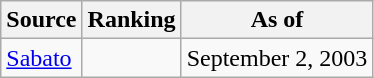<table class="wikitable" style="text-align:center">
<tr>
<th>Source</th>
<th>Ranking</th>
<th>As of</th>
</tr>
<tr>
<td align=left><a href='#'>Sabato</a><br></td>
<td></td>
<td>September 2, 2003</td>
</tr>
</table>
